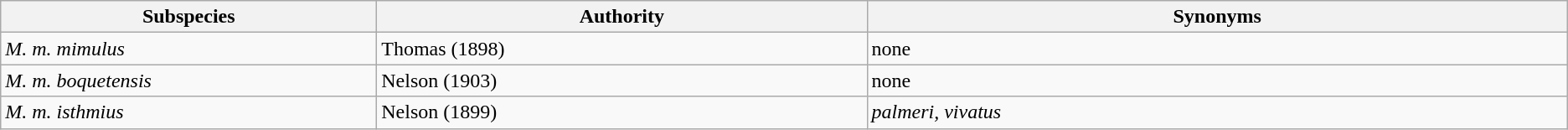<table class="wikitable">
<tr align="center">
<th>Subspecies</th>
<th>Authority</th>
<th>Synonyms</th>
</tr>
<tr valign="top" align="left">
<td width="5%"><em>M. m. mimulus</em></td>
<td width="7%">Thomas (1898)</td>
<td width="10%">none</td>
</tr>
<tr valign="top" align="left">
<td width="5%"><em>M. m. boquetensis</em></td>
<td width="7%">Nelson (1903)</td>
<td width="10%">none</td>
</tr>
<tr valign="top" align="left">
<td width="5%"><em>M. m. isthmius</em></td>
<td width="7%">Nelson (1899)</td>
<td width="10%"><em>palmeri, vivatus</em></td>
</tr>
</table>
